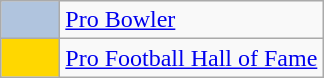<table class="wikitable">
<tr>
<td style="background-color:lightsteelblue;border:1px solid #aaaaaa;width:2em"></td>
<td><a href='#'>Pro Bowler</a></td>
</tr>
<tr>
<td style="background-color:gold;border:1px solid #aaaaaa;width:2em"></td>
<td><a href='#'>Pro Football Hall of Fame</a></td>
</tr>
</table>
